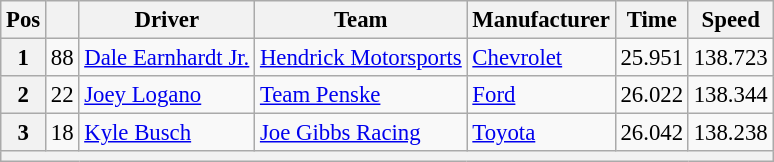<table class="wikitable" style="font-size:95%">
<tr>
<th>Pos</th>
<th></th>
<th>Driver</th>
<th>Team</th>
<th>Manufacturer</th>
<th>Time</th>
<th>Speed</th>
</tr>
<tr>
<th>1</th>
<td>88</td>
<td><a href='#'>Dale Earnhardt Jr.</a></td>
<td><a href='#'>Hendrick Motorsports</a></td>
<td><a href='#'>Chevrolet</a></td>
<td>25.951</td>
<td>138.723</td>
</tr>
<tr>
<th>2</th>
<td>22</td>
<td><a href='#'>Joey Logano</a></td>
<td><a href='#'>Team Penske</a></td>
<td><a href='#'>Ford</a></td>
<td>26.022</td>
<td>138.344</td>
</tr>
<tr>
<th>3</th>
<td>18</td>
<td><a href='#'>Kyle Busch</a></td>
<td><a href='#'>Joe Gibbs Racing</a></td>
<td><a href='#'>Toyota</a></td>
<td>26.042</td>
<td>138.238</td>
</tr>
<tr>
<th colspan="7"></th>
</tr>
</table>
